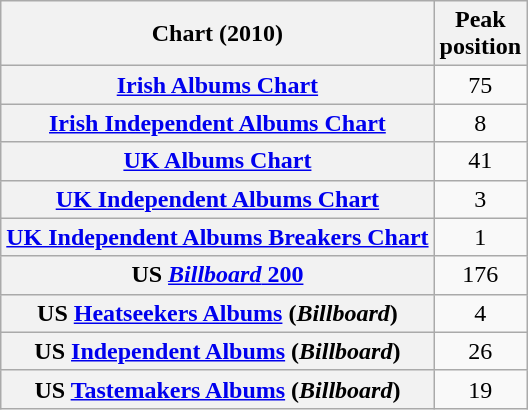<table class="wikitable sortable plainrowheaders" style="text-align:center">
<tr>
<th scope="col">Chart (2010)</th>
<th scope="col">Peak<br>position</th>
</tr>
<tr>
<th scope="row"><a href='#'>Irish Albums Chart</a></th>
<td>75</td>
</tr>
<tr>
<th scope="row"><a href='#'>Irish Independent Albums Chart</a></th>
<td>8</td>
</tr>
<tr>
<th scope="row"><a href='#'>UK Albums Chart</a></th>
<td>41</td>
</tr>
<tr>
<th scope="row"><a href='#'>UK Independent Albums Chart</a></th>
<td>3</td>
</tr>
<tr>
<th scope="row"><a href='#'>UK Independent Albums Breakers Chart</a></th>
<td>1</td>
</tr>
<tr>
<th scope="row">US <a href='#'><em>Billboard</em> 200</a></th>
<td>176</td>
</tr>
<tr>
<th scope="row">US <a href='#'>Heatseekers Albums</a> (<em>Billboard</em>)</th>
<td>4</td>
</tr>
<tr>
<th scope="row">US <a href='#'>Independent Albums</a> (<em>Billboard</em>)</th>
<td>26</td>
</tr>
<tr>
<th scope="row">US <a href='#'>Tastemakers Albums</a> (<em>Billboard</em>)</th>
<td>19</td>
</tr>
</table>
